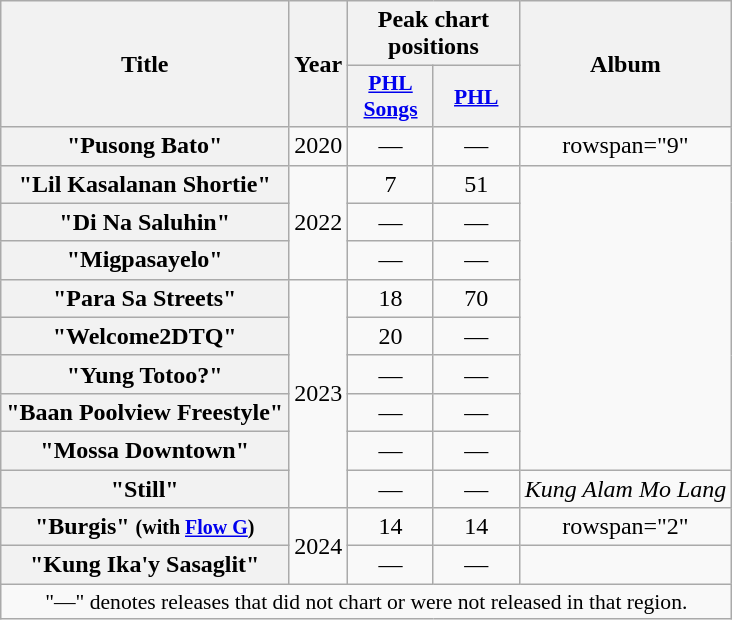<table class="wikitable plainrowheaders" style="text-align:center;">
<tr>
<th scope="col" rowspan="2">Title</th>
<th scope="col" rowspan="2">Year</th>
<th scope="col" colspan="2">Peak chart positions</th>
<th scope="col" rowspan="2">Album</th>
</tr>
<tr>
<th scope="col" style="font-size:90%; width:3.5em"><a href='#'>PHL Songs</a><br></th>
<th scope="col" style="font-size:90%; width:3.5em"><a href='#'>PHL</a><br></th>
</tr>
<tr>
<th scope="row">"Pusong Bato"<br></th>
<td>2020</td>
<td>—</td>
<td>—</td>
<td>rowspan="9" </td>
</tr>
<tr>
<th scope="row">"Lil Kasalanan Shortie"</th>
<td rowspan="3">2022</td>
<td>7</td>
<td>51</td>
</tr>
<tr>
<th scope="row">"Di Na Saluhin"</th>
<td>—</td>
<td>—</td>
</tr>
<tr>
<th scope="row">"Migpasayelo"<br></th>
<td>—</td>
<td>—</td>
</tr>
<tr>
<th scope="row">"Para Sa Streets"</th>
<td rowspan="6">2023</td>
<td>18</td>
<td>70</td>
</tr>
<tr>
<th scope="row">"Welcome2DTQ"</th>
<td>20</td>
<td>—</td>
</tr>
<tr>
<th scope="row">"Yung Totoo?"<br></th>
<td>—</td>
<td>—</td>
</tr>
<tr>
<th scope="row">"Baan Poolview Freestyle"</th>
<td>—</td>
<td>—</td>
</tr>
<tr>
<th scope="row">"Mossa Downtown"<br></th>
<td>—</td>
<td>—</td>
</tr>
<tr>
<th scope="row">"Still"</th>
<td>—</td>
<td>—</td>
<td><em>Kung Alam Mo Lang</em></td>
</tr>
<tr>
<th scope="row">"Burgis" <small>(with <a href='#'>Flow G</a>)</small></th>
<td rowspan="2">2024</td>
<td>14</td>
<td>14</td>
<td>rowspan="2" </td>
</tr>
<tr>
<th scope="row">"Kung Ika'y Sasaglit"</th>
<td>—</td>
<td>—</td>
</tr>
<tr>
<td colspan="5" style="font-size:90%">"—" denotes releases that did not chart or were not released in that region.</td>
</tr>
</table>
